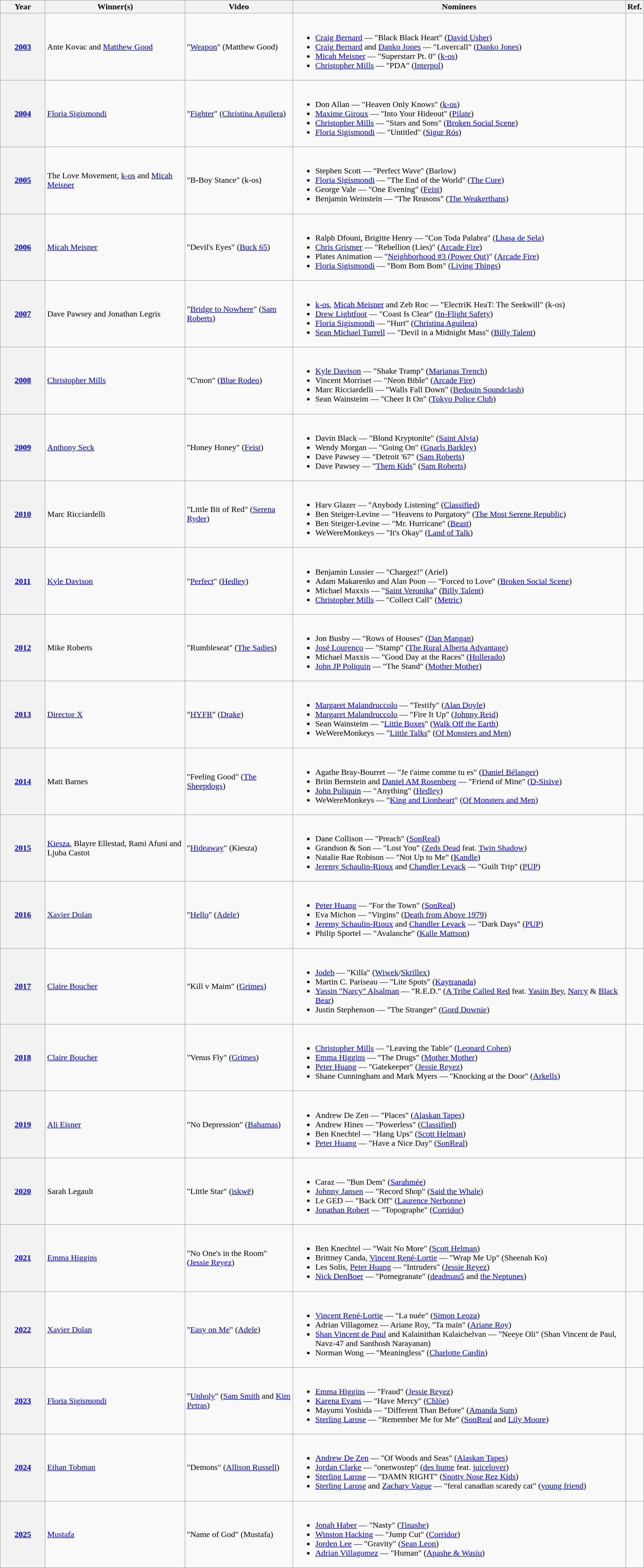<table class="wikitable sortable">
<tr>
<th scope="col" style="width:5em;">Year</th>
<th scope="col">Winner(s)</th>
<th scope="col">Video</th>
<th scope="col" class="unsortable">Nominees</th>
<th scope="col" class="unsortable">Ref.</th>
</tr>
<tr>
<th scope="row"><a href='#'>2003</a></th>
<td>Ante Kovac and <a href='#'>Matthew Good</a></td>
<td>"<a href='#'>Weapon</a>" (Matthew Good)</td>
<td><br><ul><li><a href='#'>Craig Bernard</a> — "Black Black Heart" (<a href='#'>David Usher</a>)</li><li><a href='#'>Craig Bernard</a> and <a href='#'>Danko Jones</a> — "Lovercall" (<a href='#'>Danko Jones</a>)</li><li><a href='#'>Micah Meisner</a> — "Superstarr Pt. 0" (<a href='#'>k-os</a>)</li><li><a href='#'>Christopher Mills</a> — "PDA" (<a href='#'>Interpol</a>)</li></ul></td>
<td></td>
</tr>
<tr>
<th scope="row"><a href='#'>2004</a></th>
<td><a href='#'>Floria Sigismondi</a></td>
<td>"<a href='#'>Fighter</a>" (<a href='#'>Christina Aguilera</a>)</td>
<td><br><ul><li>Don Allan — "Heaven Only Knows" (<a href='#'>k-os</a>)</li><li><a href='#'>Maxime Giroux</a> — "Into Your Hideout" (<a href='#'>Pilate</a>)</li><li><a href='#'>Christopher Mills</a> — "Stars and Sons" (<a href='#'>Broken Social Scene</a>)</li><li><a href='#'>Floria Sigismondi</a> — "Untitled" (<a href='#'>Sigur Rós</a>)</li></ul></td>
<td></td>
</tr>
<tr>
<th scope="row"><a href='#'>2005</a></th>
<td>The Love Movement, <a href='#'>k-os</a> and <a href='#'>Micah Meisner</a></td>
<td>"B-Boy Stance" (k-os)</td>
<td><br><ul><li>Stephen Scott — "Perfect Wave" (Barlow)</li><li><a href='#'>Floria Sigismondi</a> — "The End of the World" (<a href='#'>The Cure</a>)</li><li>George Vale — "One Evening" (<a href='#'>Feist</a>)</li><li>Benjamin Weinstein — "The Reasons" (<a href='#'>The Weakerthans</a>)</li></ul></td>
<td></td>
</tr>
<tr>
<th scope="row"><a href='#'>2006</a></th>
<td><a href='#'>Micah Meisner</a></td>
<td>"Devil's Eyes" (<a href='#'>Buck 65</a>)</td>
<td><br><ul><li>Ralph Dfouni, Brigitte Henry — "Con Toda Palabra" (<a href='#'>Lhasa de Sela</a>)</li><li><a href='#'>Chris Grismer</a> — "Rebellion (Lies)" (<a href='#'>Arcade Fire</a>)</li><li>Plates Animation — "<a href='#'>Neighborhood #3 (Power Out)</a>" (<a href='#'>Arcade Fire</a>)</li><li><a href='#'>Floria Sigismondi</a> — "Bom Bom Bom" (<a href='#'>Living Things</a>)</li></ul></td>
<td></td>
</tr>
<tr>
<th scope="row"><a href='#'>2007</a></th>
<td>Dave Pawsey and Jonathan Legris</td>
<td>"<a href='#'>Bridge to Nowhere</a>" (<a href='#'>Sam Roberts</a>)</td>
<td><br><ul><li><a href='#'>k-os</a>, <a href='#'>Micah Meisner</a> and Zeb Roc — "ElectriK HeaT: The Seekwill" (k-os)</li><li><a href='#'>Drew Lightfoot</a> — "Coast Is Clear" (<a href='#'>In-Flight Safety</a>)</li><li><a href='#'>Floria Sigismondi</a> — "Hurt" (<a href='#'>Christina Aguilera</a>)</li><li><a href='#'>Sean Michael Turrell</a> — "Devil in a Midnight Mass" (<a href='#'>Billy Talent</a>)</li></ul></td>
<td></td>
</tr>
<tr>
<th scope="row"><a href='#'>2008</a></th>
<td><a href='#'>Christopher Mills</a></td>
<td>"C'mon" (<a href='#'>Blue Rodeo</a>)</td>
<td><br><ul><li><a href='#'>Kyle Davison</a> — "Shake Tramp" (<a href='#'>Marianas Trench</a>)</li><li>Vincent Morriset — "Neon Bible" (<a href='#'>Arcade Fire</a>)</li><li>Marc Ricciardelli — "Walls Fall Down" (<a href='#'>Bedouin Soundclash</a>)</li><li>Sean Wainsteim — "Cheer It On" (<a href='#'>Tokyo Police Club</a>)</li></ul></td>
<td></td>
</tr>
<tr>
<th scope="row"><a href='#'>2009</a></th>
<td><a href='#'>Anthony Seck</a></td>
<td>"Honey Honey" (<a href='#'>Feist</a>)</td>
<td><br><ul><li>Davin Black — "Blond Kryptonite" (<a href='#'>Saint Alvia</a>)</li><li>Wendy Morgan — "Going On" (<a href='#'>Gnarls Barkley</a>)</li><li>Dave Pawsey — "Detroit '67" (<a href='#'>Sam Roberts</a>)</li><li>Dave Pawsey — "<a href='#'>Them Kids</a>" (<a href='#'>Sam Roberts</a>)</li></ul></td>
<td></td>
</tr>
<tr>
<th scope="row"><a href='#'>2010</a></th>
<td>Marc Ricciardelli</td>
<td>"Little Bit of Red" (<a href='#'>Serena Ryder</a>)</td>
<td><br><ul><li>Harv Glazer — "Anybody Listening" (<a href='#'>Classified</a>)</li><li>Ben Steiger-Levine — "Heavens to Purgatory" (<a href='#'>The Most Serene Republic</a>)</li><li>Ben Steiger-Levine — "Mr. Hurricane" (<a href='#'>Beast</a>)</li><li>WeWereMonkeys — "It's Okay" (<a href='#'>Land of Talk</a>)</li></ul></td>
<td></td>
</tr>
<tr>
<th scope="row"><a href='#'>2011</a></th>
<td><a href='#'>Kyle Davison</a></td>
<td>"<a href='#'>Perfect</a>" (<a href='#'>Hedley</a>)</td>
<td><br><ul><li>Benjamin Lussier — "Chargez!" (Ariel)</li><li>Adam Makarenko and Alan Poon — "Forced to Love" (<a href='#'>Broken Social Scene</a>)</li><li>Michael Maxxis — "<a href='#'>Saint Veronika</a>" (<a href='#'>Billy Talent</a>)</li><li><a href='#'>Christopher Mills</a> — "Collect Call" (<a href='#'>Metric</a>)</li></ul></td>
<td></td>
</tr>
<tr>
<th scope="row"><a href='#'>2012</a></th>
<td>Mike Roberts</td>
<td>"Rumbleseat" (<a href='#'>The Sadies</a>)</td>
<td><br><ul><li>Jon Busby — "Rows of Houses" (<a href='#'>Dan Mangan</a>)</li><li><a href='#'>José Lourenço</a> — "Stamp" (<a href='#'>The Rural Alberta Advantage</a>)</li><li>Michael Maxxis — "Good Day at the Races" (<a href='#'>Hollerado</a>)</li><li><a href='#'>John JP Poliquin</a> — "The Stand" (<a href='#'>Mother Mother</a>)</li></ul></td>
<td></td>
</tr>
<tr>
<th scope="row"><a href='#'>2013</a></th>
<td><a href='#'>Director X</a></td>
<td>"<a href='#'>HYFR</a>" (<a href='#'>Drake</a>)</td>
<td><br><ul><li><a href='#'>Margaret Malandruccolo</a> — "Testify" (<a href='#'>Alan Doyle</a>)</li><li><a href='#'>Margaret Malandruccolo</a> — "Fire It Up" (<a href='#'>Johnny Reid</a>)</li><li>Sean Wainsteim — "<a href='#'>Little Boxes</a>" (<a href='#'>Walk Off the Earth</a>)</li><li>WeWereMonkeys — "<a href='#'>Little Talks</a>" (<a href='#'>Of Monsters and Men</a>)</li></ul></td>
<td></td>
</tr>
<tr>
<th scope="row"><a href='#'>2014</a></th>
<td>Matt Barnes</td>
<td>"Feeling Good" (<a href='#'>The Sheepdogs</a>)</td>
<td><br><ul><li>Agathe Bray-Bourret — "Je t'aime comme tu es" (<a href='#'>Daniel Bélanger</a>)</li><li>Briin Bernstein and <a href='#'>Daniel AM Rosenberg</a> — "Friend of Mine" (<a href='#'>D-Sisive</a>)</li><li><a href='#'>John Poliquin</a> — "Anything" (<a href='#'>Hedley</a>)</li><li>WeWereMonkeys — "<a href='#'>King and Lionheart</a>" (<a href='#'>Of Monsters and Men</a>)</li></ul></td>
<td></td>
</tr>
<tr>
<th scope="row"><a href='#'>2015</a></th>
<td><a href='#'>Kiesza</a>, Blayre Ellestad, Rami Afuni and Ljuba Castot</td>
<td>"<a href='#'>Hideaway</a>" (Kiesza)</td>
<td><br><ul><li>Dane Collison — "Preach" (<a href='#'>SonReal</a>)</li><li>Grandson & Son — "Lost You" (<a href='#'>Zeds Dead</a> feat. <a href='#'>Twin Shadow</a>)</li><li>Natalie Rae Robison — "Not Up to Me" (<a href='#'>Kandle</a>)</li><li><a href='#'>Jeremy Schaulin-Rioux</a> and <a href='#'>Chandler Levack</a> — "Guilt Trip" (<a href='#'>PUP</a>)</li></ul></td>
<td></td>
</tr>
<tr>
<th scope="row"><a href='#'>2016</a></th>
<td><a href='#'>Xavier Dolan</a></td>
<td>"<a href='#'>Hello</a>" (<a href='#'>Adele</a>)</td>
<td><br><ul><li><a href='#'>Peter Huang</a> — "For the Town" (<a href='#'>SonReal</a>)</li><li>Eva Michon — "Virgins" (<a href='#'>Death from Above 1979</a>)</li><li><a href='#'>Jeremy Schaulin-Rioux</a> and <a href='#'>Chandler Levack</a> — "Dark Days" (<a href='#'>PUP</a>)</li><li>Philip Sportel — "Avalanche" (<a href='#'>Kalle Mattson</a>)</li></ul></td>
<td></td>
</tr>
<tr>
<th scope="row"><a href='#'>2017</a></th>
<td><a href='#'>Claire Boucher</a></td>
<td>"Kill v Maim" (<a href='#'>Grimes</a>)</td>
<td><br><ul><li><a href='#'>Jodeb</a> — "Killa" (<a href='#'>Wiwek</a>/<a href='#'>Skrillex</a>)</li><li>Martin C. Pariseau — "Lite Spots" (<a href='#'>Kaytranada</a>)</li><li><a href='#'>Yassin "Narcy" Alsalman</a> — "R.E.D." (<a href='#'>A Tribe Called Red</a> feat. <a href='#'>Yasiin Bey</a>, <a href='#'>Narcy</a> & <a href='#'>Black Bear</a>)</li><li>Justin Stephenson — "The Stranger" (<a href='#'>Gord Downie</a>)</li></ul></td>
<td></td>
</tr>
<tr>
<th scope="row"><a href='#'>2018</a></th>
<td><a href='#'>Claire Boucher</a></td>
<td>"Venus Fly" (<a href='#'>Grimes</a>)</td>
<td><br><ul><li><a href='#'>Christopher Mills</a> — "Leaving the Table" (<a href='#'>Leonard Cohen</a>)</li><li><a href='#'>Emma Higgins</a> — "The Drugs" (<a href='#'>Mother Mother</a>)</li><li><a href='#'>Peter Huang</a> — "Gatekeeper" (<a href='#'>Jessie Reyez</a>)</li><li>Shane Cunningham and Mark Myers — "Knocking at the Door" (<a href='#'>Arkells</a>)</li></ul></td>
<td></td>
</tr>
<tr>
<th scope="row"><a href='#'>2019</a></th>
<td><a href='#'>Ali Eisner</a></td>
<td>"No Depression" (<a href='#'>Bahamas</a>)</td>
<td><br><ul><li>Andrew De Zen — "Places" (<a href='#'>Alaskan Tapes</a>)</li><li>Andrew Hines — "Powerless" (<a href='#'>Classified</a>)</li><li>Ben Knechtel — "Hang Ups" (<a href='#'>Scott Helman</a>)</li><li><a href='#'>Peter Huang</a> — "Have a Nice Day" (<a href='#'>SonReal</a>)</li></ul></td>
<td></td>
</tr>
<tr>
<th scope="row"><a href='#'>2020</a></th>
<td>Sarah Legault</td>
<td>"Little Star" (<a href='#'>iskwē</a>)</td>
<td><br><ul><li>Caraz — "Bun Dem" (<a href='#'>Sarahmée</a>)</li><li><a href='#'>Johnny Jansen</a> — "Record Shop" (<a href='#'>Said the Whale</a>)</li><li>Le GED — "Back Off" (<a href='#'>Laurence Nerbonne</a>)</li><li><a href='#'>Jonathan Robert</a> — "Topographe" (<a href='#'>Corridor</a>)</li></ul></td>
<td></td>
</tr>
<tr>
<th scope="row"><a href='#'>2021</a></th>
<td><a href='#'>Emma Higgins</a></td>
<td>"No One's in the Room" (<a href='#'>Jessie Reyez</a>)</td>
<td><br><ul><li>Ben Knechtel — "Wait No More" (<a href='#'>Scott Helman</a>)</li><li>Brittney Canda, <a href='#'>Vincent René-Lortie</a> — "Wrap Me Up" (Sheenah Ko)</li><li>Les Solis, <a href='#'>Peter Huang</a> — "Intruders" (<a href='#'>Jessie Reyez</a>)</li><li><a href='#'>Nick DenBoer</a> — "Pomegranate" (<a href='#'>deadmau5</a> and <a href='#'>the Neptunes</a>)</li></ul></td>
<td></td>
</tr>
<tr>
<th style="text-align:center;" scope="row"><a href='#'>2022</a></th>
<td><a href='#'>Xavier Dolan</a></td>
<td>"<a href='#'>Easy on Me</a>" (<a href='#'>Adele</a>)</td>
<td><br><ul><li><a href='#'>Vincent René-Lortie</a> — "La nuée" (<a href='#'>Simon Leoza</a>)</li><li>Adrian Villagomez — Ariane Roy, "Ta main" (<a href='#'>Ariane Roy</a>)</li><li><a href='#'>Shan Vincent de Paul</a> and Kalainithan Kalaichelvan — "Neeye Oli" (Shan Vincent de Paul, Navz-47 and Santhosh Narayanan)</li><li>Norman Wong — "Meaningless" (<a href='#'>Charlotte Cardin</a>)</li></ul></td>
<td align="center"></td>
</tr>
<tr>
<th scope="row"><a href='#'>2023</a></th>
<td><a href='#'>Floria Sigismondi</a></td>
<td>"<a href='#'>Unholy</a>" (<a href='#'>Sam Smith</a> and <a href='#'>Kim Petras</a>)</td>
<td><br><ul><li><a href='#'>Emma Higgins</a> — "Fraud" (<a href='#'>Jessie Reyez</a>)</li><li><a href='#'>Karena Evans</a> — "Have Mercy" (<a href='#'>Chlöe</a>)</li><li>Mayumi Yoshida — "Different Than Before" (<a href='#'>Amanda Sum</a>)</li><li><a href='#'>Sterling Larose</a> — "Remember Me for Me" (<a href='#'>SonReal</a> and <a href='#'>Lily Moore</a>)</li></ul></td>
<td align="center"></td>
</tr>
<tr>
<th scope="row"><a href='#'>2024</a></th>
<td><a href='#'>Ethan Tobman</a></td>
<td>"Demons" (<a href='#'>Allison Russell</a>)</td>
<td><br><ul><li><a href='#'>Andrew De Zen</a> — "Of Woods and Seas" (<a href='#'>Alaskan Tapes</a>)</li><li><a href='#'>Jordan Clarke</a> — "onetwostep" (<a href='#'>des hume</a> feat. <a href='#'>juicelover</a>)</li><li><a href='#'>Sterling Larose</a> — "DAMN RIGHT" (<a href='#'>Snotty Nose Rez Kids</a>)</li><li><a href='#'>Sterling Larose</a> and <a href='#'>Zachary Vague</a> — "feral canadian scaredy cat" (<a href='#'>young friend</a>)</li></ul></td>
<td align="center"></td>
</tr>
<tr>
<th scope="row"><a href='#'>2025</a></th>
<td><a href='#'>Mustafa</a></td>
<td>"Name of God" (Mustafa)</td>
<td><br><ul><li><a href='#'>Jonah Haber</a> — "Nasty" (<a href='#'>Tinashe</a>)</li><li><a href='#'>Winston Hacking</a> — "Jump Cut" (<a href='#'>Corridor</a>)</li><li><a href='#'>Jorden Lee</a> — "Gravity" (<a href='#'>Sean Leon</a>)</li><li><a href='#'>Adrian Villagomez</a> — "Human" (<a href='#'>Apashe & Wasiu</a>)</li></ul></td>
<td align="center"></td>
</tr>
</table>
